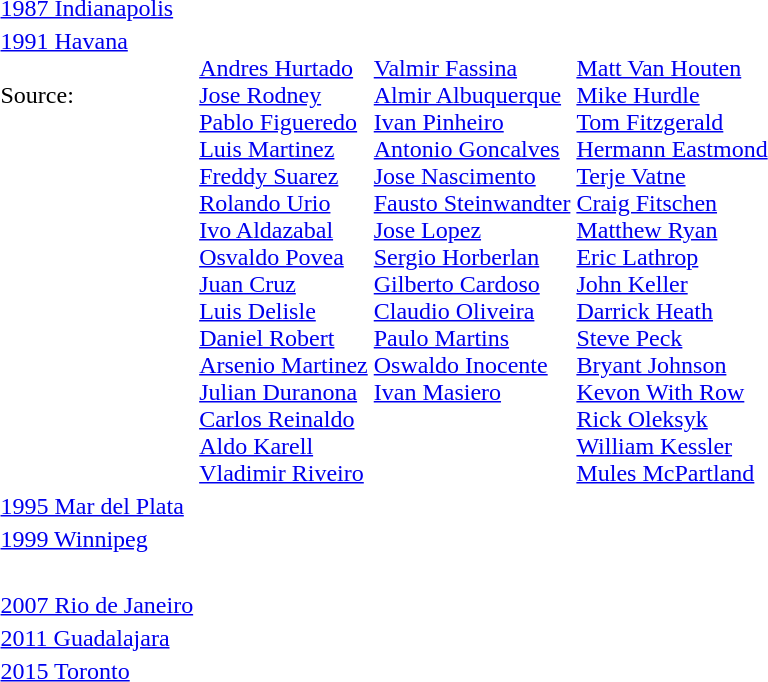<table>
<tr valign="top">
<td><a href='#'>1987 Indianapolis</a><br></td>
<td valign=top></td>
<td valign=top></td>
<td valign=top></td>
</tr>
<tr valign="top">
<td><a href='#'>1991 Havana</a><br><br>Source:</td>
<td valign=top><br><a href='#'>Andres Hurtado</a><br><a href='#'>Jose Rodney</a><br><a href='#'>Pablo Figueredo</a><br><a href='#'>Luis Martinez</a><br><a href='#'>Freddy Suarez</a><br><a href='#'>Rolando Urio</a><br><a href='#'>Ivo Aldazabal</a><br><a href='#'>Osvaldo Povea</a><br><a href='#'>Juan Cruz</a><br><a href='#'>Luis Delisle</a><br><a href='#'>Daniel Robert</a><br><a href='#'>Arsenio Martinez</a><br><a href='#'>Julian Duranona</a><br><a href='#'>Carlos Reinaldo</a><br><a href='#'>Aldo Karell</a><br><a href='#'>Vladimir Riveiro</a></td>
<td valign=top><br><a href='#'>Valmir Fassina</a><br><a href='#'>Almir Albuquerque</a><br><a href='#'>Ivan Pinheiro</a><br><a href='#'>Antonio Goncalves</a><br><a href='#'>Jose Nascimento</a><br><a href='#'>Fausto Steinwandter</a><br><a href='#'>Jose Lopez</a><br><a href='#'>Sergio Horberlan</a><br><a href='#'>Gilberto Cardoso</a><br><a href='#'>Claudio Oliveira</a><br><a href='#'>Paulo Martins</a><br><a href='#'>Oswaldo Inocente</a><br><a href='#'>Ivan Masiero</a></td>
<td valign=top><br><a href='#'>Matt Van Houten</a><br><a href='#'>Mike Hurdle</a><br><a href='#'>Tom Fitzgerald</a><br><a href='#'>Hermann Eastmond</a><br><a href='#'>Terje Vatne</a><br><a href='#'>Craig Fitschen</a><br><a href='#'>Matthew Ryan</a><br><a href='#'>Eric Lathrop</a><br><a href='#'>John Keller</a><br><a href='#'>Darrick Heath</a><br><a href='#'>Steve Peck</a><br><a href='#'>Bryant Johnson</a><br><a href='#'>Kevon With Row</a><br><a href='#'>Rick Oleksyk</a><br><a href='#'>William Kessler</a><br><a href='#'>Mules McPartland</a></td>
</tr>
<tr valign="top">
<td><a href='#'>1995 Mar del Plata</a><br></td>
<td valign=top></td>
<td valign=top></td>
<td valign=top></td>
</tr>
<tr valign="top">
<td><a href='#'>1999 Winnipeg</a><br></td>
<td valign=top></td>
<td valign=top></td>
<td valign=top></td>
</tr>
<tr valign="top">
<td><br></td>
<td valign=top></td>
<td valign=top></td>
<td valign=top></td>
</tr>
<tr valign="top">
<td><a href='#'>2007 Rio de Janeiro</a><br></td>
<td valign=top></td>
<td valign=top></td>
<td valign=top></td>
</tr>
<tr valign="top">
<td><a href='#'>2011 Guadalajara</a><br></td>
<td valign=top></td>
<td valign=top></td>
<td valign=top></td>
</tr>
<tr valign="top">
<td><a href='#'>2015 Toronto</a><br></td>
<td valign=top></td>
<td valign=top></td>
<td valign=top></td>
</tr>
</table>
